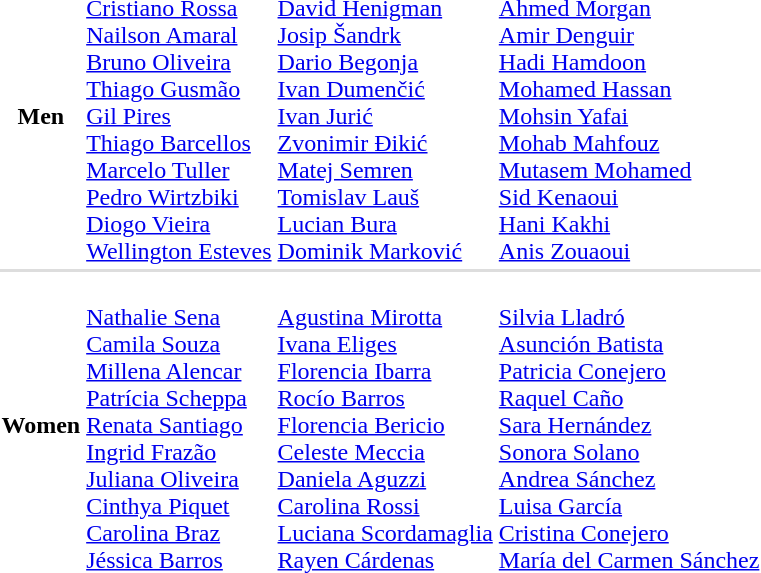<table>
<tr>
<th scope="row">Men</th>
<td><br><a href='#'>Cristiano Rossa</a><br><a href='#'>Nailson Amaral</a><br><a href='#'>Bruno Oliveira</a><br><a href='#'>Thiago Gusmão</a><br><a href='#'>Gil Pires</a><br><a href='#'>Thiago Barcellos</a><br><a href='#'>Marcelo Tuller</a><br><a href='#'>Pedro Wirtzbiki</a><br><a href='#'>Diogo Vieira</a><br><a href='#'>Wellington Esteves</a></td>
<td><br><a href='#'>David Henigman</a><br><a href='#'>Josip Šandrk</a><br><a href='#'>Dario Begonja</a><br><a href='#'>Ivan Dumenčić</a><br><a href='#'>Ivan Jurić</a><br><a href='#'>Zvonimir Đikić</a><br><a href='#'>Matej Semren</a><br><a href='#'>Tomislav Lauš</a><br><a href='#'>Lucian Bura</a><br><a href='#'>Dominik Marković</a></td>
<td><br><a href='#'>Ahmed Morgan</a><br><a href='#'>Amir Denguir</a><br><a href='#'>Hadi Hamdoon</a><br><a href='#'>Mohamed Hassan</a><br><a href='#'>Mohsin Yafai</a><br><a href='#'>Mohab Mahfouz</a><br><a href='#'>Mutasem Mohamed</a><br><a href='#'>Sid Kenaoui</a><br><a href='#'>Hani Kakhi</a><br><a href='#'>Anis Zouaoui</a></td>
</tr>
<tr bgcolor=#DDDDDD>
<td colspan=4></td>
</tr>
<tr>
<th scope="row">Women</th>
<td><br><a href='#'>Nathalie Sena</a><br><a href='#'>Camila Souza</a><br><a href='#'>Millena Alencar</a><br><a href='#'>Patrícia Scheppa</a><br><a href='#'>Renata Santiago</a><br><a href='#'>Ingrid Frazão</a><br><a href='#'>Juliana Oliveira</a><br><a href='#'>Cinthya Piquet</a><br><a href='#'>Carolina Braz</a><br><a href='#'>Jéssica Barros</a></td>
<td><br><a href='#'>Agustina Mirotta</a><br><a href='#'>Ivana Eliges</a><br><a href='#'>Florencia Ibarra</a><br><a href='#'>Rocío Barros</a><br><a href='#'>Florencia Bericio</a><br><a href='#'>Celeste Meccia</a><br><a href='#'>Daniela Aguzzi</a><br><a href='#'>Carolina Rossi</a><br><a href='#'>Luciana Scordamaglia</a><br><a href='#'>Rayen Cárdenas</a></td>
<td><br><a href='#'>Silvia Lladró</a><br><a href='#'>Asunción Batista</a><br><a href='#'>Patricia Conejero</a><br><a href='#'>Raquel Caño</a><br><a href='#'>Sara Hernández</a><br><a href='#'>Sonora Solano</a><br><a href='#'>Andrea Sánchez</a><br><a href='#'>Luisa García</a><br><a href='#'>Cristina Conejero</a><br><a href='#'>María del Carmen Sánchez</a></td>
</tr>
</table>
